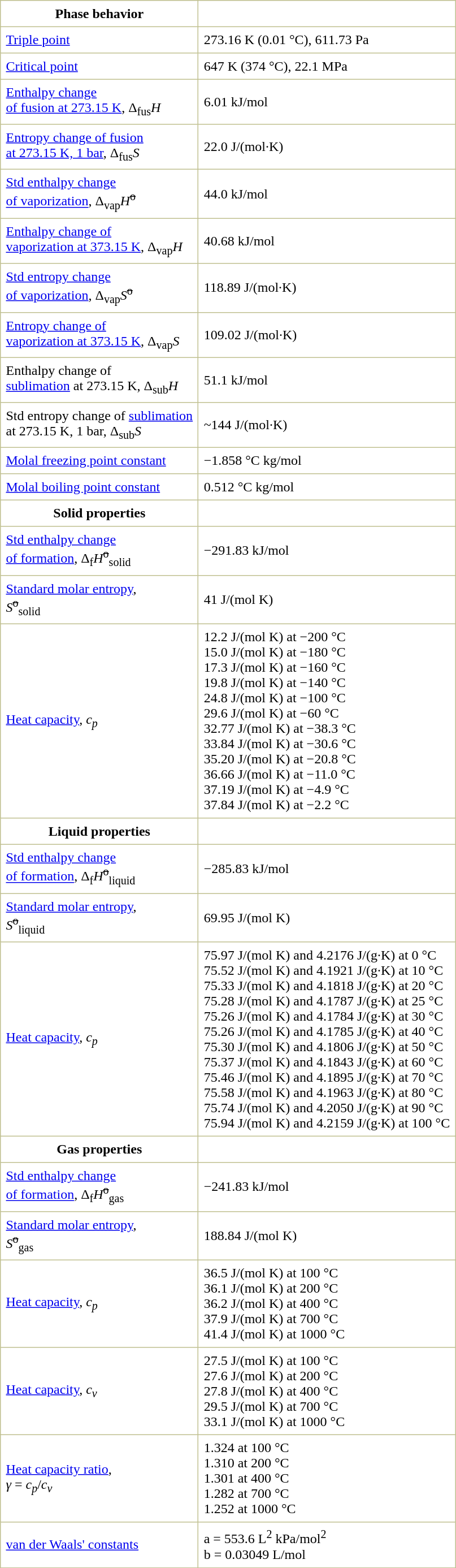<table border="1" cellspacing="0" cellpadding="6" style="margin: 0 0 0 0.5em; background: #FFFFFF; border-collapse: collapse; border-color: #C0C090;">
<tr>
<th>Phase behavior</th>
</tr>
<tr>
<td><a href='#'>Triple point</a></td>
<td>273.16 K (0.01 °C), 611.73 Pa</td>
</tr>
<tr>
<td><a href='#'>Critical point</a></td>
<td>647 K (374 °C), 22.1 MPa</td>
</tr>
<tr>
<td><a href='#'>Enthalpy change<br>of fusion at 273.15 K</a>, Δ<sub>fus</sub><em>H</em></td>
<td>6.01 kJ/mol</td>
</tr>
<tr>
<td><a href='#'>Entropy change of fusion<br> at 273.15 K, 1 bar</a>, Δ<sub>fus</sub><em>S</em></td>
<td>22.0 J/(mol·K)</td>
</tr>
<tr>
<td><a href='#'>Std enthalpy change<br>of vaporization</a>, Δ<sub>vap</sub><em>H</em><sup><s>o</s></sup></td>
<td>44.0 kJ/mol</td>
</tr>
<tr>
<td><a href='#'>Enthalpy change of <br>vaporization at 373.15 K</a>, Δ<sub>vap</sub><em>H</em></td>
<td>40.68 kJ/mol</td>
</tr>
<tr>
<td><a href='#'>Std entropy change<br>of vaporization</a>, Δ<sub>vap</sub><em>S</em><sup><s>o</s></sup></td>
<td>118.89 J/(mol·K)</td>
</tr>
<tr>
<td><a href='#'>Entropy change of <br>vaporization at 373.15 K</a>, Δ<sub>vap</sub><em>S</em></td>
<td>109.02 J/(mol·K)</td>
</tr>
<tr>
<td>Enthalpy change of <br> <a href='#'>sublimation</a> at 273.15 K, Δ<sub>sub</sub><em>H</em></td>
<td>51.1 kJ/mol</td>
</tr>
<tr>
<td>Std entropy change of <a href='#'>sublimation</a><br> at 273.15 K, 1 bar, Δ<sub>sub</sub><em>S</em></td>
<td>~144 J/(mol·K)</td>
</tr>
<tr>
<td><a href='#'>Molal freezing point constant</a></td>
<td>−1.858 °C kg/mol</td>
</tr>
<tr>
<td><a href='#'>Molal boiling point constant</a></td>
<td>0.512 °C kg/mol</td>
</tr>
<tr>
<th>Solid properties</th>
</tr>
<tr>
<td><a href='#'>Std enthalpy change<br>of formation</a>, Δ<sub>f</sub><em>H</em><sup><s>o</s></sup><sub>solid</sub></td>
<td>−291.83 kJ/mol</td>
</tr>
<tr>
<td><a href='#'>Standard molar entropy</a>,<br><em>S</em><sup><s>o</s></sup><sub>solid</sub></td>
<td>41 J/(mol K)</td>
</tr>
<tr>
<td><a href='#'>Heat capacity</a>, <em>c<sub>p</sub></em></td>
<td>12.2 J/(mol K) at −200 °C<br> 15.0 J/(mol K) at −180 °C<br> 17.3 J/(mol K) at −160 °C<br> 19.8 J/(mol K) at −140 °C<br> 24.8 J/(mol K) at −100 °C<br> 29.6 J/(mol K) at −60 °C<br> 32.77 J/(mol K) at −38.3 °C<br> 33.84 J/(mol K) at −30.6 °C<br> 35.20 J/(mol K) at −20.8 °C<br> 36.66 J/(mol K) at −11.0 °C<br> 37.19 J/(mol K) at −4.9 °C<br> 37.84 J/(mol K) at −2.2 °C</td>
</tr>
<tr>
<th>Liquid properties</th>
</tr>
<tr>
<td><a href='#'>Std enthalpy change<br>of formation</a>, Δ<sub>f</sub><em>H</em><sup><s>o</s></sup><sub>liquid</sub></td>
<td>−285.83 kJ/mol</td>
</tr>
<tr>
<td><a href='#'>Standard molar entropy</a>,<br><em>S</em><sup><s>o</s></sup><sub>liquid</sub></td>
<td>69.95 J/(mol K)</td>
</tr>
<tr>
<td><a href='#'>Heat capacity</a>, <em>c<sub>p</sub></em></td>
<td>75.97 J/(mol K) and 4.2176 J/(g·K) at 0 °C<br> 75.52 J/(mol K) and 4.1921 J/(g·K) at 10 °C<br> 75.33 J/(mol K) and 4.1818 J/(g·K) at 20 °C<br> 75.28 J/(mol K) and 4.1787 J/(g·K) at 25 °C<br> 75.26 J/(mol K) and 4.1784 J/(g·K) at 30 °C<br> 75.26 J/(mol K) and 4.1785 J/(g·K) at 40 °C<br> 75.30 J/(mol K) and 4.1806 J/(g·K) at 50 °C<br> 75.37 J/(mol K) and 4.1843 J/(g·K) at 60 °C<br> 75.46 J/(mol K) and 4.1895 J/(g·K) at 70 °C<br> 75.58 J/(mol K) and 4.1963 J/(g·K) at 80 °C<br> 75.74 J/(mol K) and 4.2050 J/(g·K) at 90 °C<br> 75.94 J/(mol K) and 4.2159 J/(g·K) at 100 °C</td>
</tr>
<tr>
<th>Gas properties</th>
</tr>
<tr>
<td><a href='#'>Std enthalpy change<br>of formation</a>, Δ<sub>f</sub><em>H</em><sup><s>o</s></sup><sub>gas</sub></td>
<td>−241.83 kJ/mol</td>
</tr>
<tr>
<td><a href='#'>Standard molar entropy</a>,<br><em>S</em><sup><s>o</s></sup><sub>gas</sub></td>
<td>188.84 J/(mol K)</td>
</tr>
<tr>
<td><a href='#'>Heat capacity</a>, <em>c<sub>p</sub></em></td>
<td>36.5 J/(mol K) at 100 °C<br> 36.1 J/(mol K) at 200 °C<br> 36.2 J/(mol K) at 400 °C<br> 37.9 J/(mol K) at 700 °C<br> 41.4 J/(mol K) at 1000 °C</td>
</tr>
<tr>
<td><a href='#'>Heat capacity</a>, <em>c<sub>v</sub></em></td>
<td>27.5 J/(mol K) at 100 °C<br> 27.6 J/(mol K) at 200 °C<br> 27.8 J/(mol K) at 400 °C<br> 29.5 J/(mol K) at 700 °C<br> 33.1 J/(mol K) at 1000 °C</td>
</tr>
<tr>
<td><a href='#'>Heat capacity ratio</a>,<br> <em>γ</em> = <em>c<sub>p</sub></em>/<em>c<sub>v</sub></em></td>
<td>1.324 at 100 °C<br> 1.310 at 200 °C<br> 1.301 at 400 °C<br> 1.282 at 700 °C<br> 1.252 at 1000 °C</td>
</tr>
<tr>
<td><a href='#'>van der Waals' constants</a></td>
<td>a = 553.6 L<sup>2</sup> kPa/mol<sup>2</sup><br> b = 0.03049 L/mol</td>
</tr>
<tr>
</tr>
</table>
